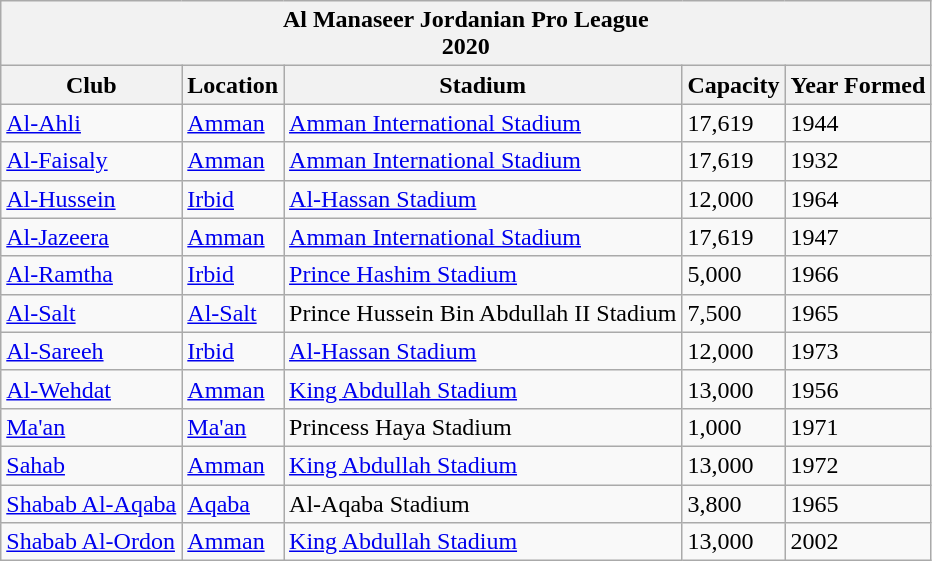<table class="wikitable">
<tr>
<th colspan="5">Al Manaseer Jordanian Pro League <br>2020</th>
</tr>
<tr>
<th>Club</th>
<th>Location</th>
<th>Stadium</th>
<th>Capacity</th>
<th>Year Formed</th>
</tr>
<tr style="vertical-align:top;">
<td><a href='#'>Al-Ahli</a></td>
<td><a href='#'>Amman</a></td>
<td><a href='#'>Amman International Stadium</a></td>
<td>17,619</td>
<td>1944</td>
</tr>
<tr style="vertical-align:top;">
<td><a href='#'>Al-Faisaly</a></td>
<td><a href='#'>Amman</a></td>
<td><a href='#'>Amman International Stadium</a></td>
<td>17,619</td>
<td>1932</td>
</tr>
<tr style="vertical-align:top;">
<td><a href='#'>Al-Hussein</a></td>
<td><a href='#'>Irbid</a></td>
<td><a href='#'>Al-Hassan Stadium</a></td>
<td>12,000</td>
<td>1964</td>
</tr>
<tr style="vertical-align:top;">
<td><a href='#'>Al-Jazeera</a></td>
<td><a href='#'>Amman</a></td>
<td><a href='#'>Amman International Stadium</a></td>
<td>17,619</td>
<td>1947</td>
</tr>
<tr style="vertical-align:top;">
<td><a href='#'>Al-Ramtha</a></td>
<td><a href='#'>Irbid</a></td>
<td><a href='#'>Prince Hashim Stadium</a></td>
<td>5,000</td>
<td>1966</td>
</tr>
<tr style="vertical-align:top;">
<td><a href='#'>Al-Salt</a></td>
<td><a href='#'>Al-Salt</a></td>
<td>Prince Hussein Bin Abdullah II Stadium</td>
<td>7,500</td>
<td>1965</td>
</tr>
<tr style="vertical-align:top;">
<td><a href='#'>Al-Sareeh</a></td>
<td><a href='#'>Irbid</a></td>
<td><a href='#'>Al-Hassan Stadium</a></td>
<td>12,000</td>
<td>1973</td>
</tr>
<tr style="vertical-align:top;">
<td><a href='#'>Al-Wehdat</a></td>
<td><a href='#'>Amman</a></td>
<td><a href='#'>King Abdullah Stadium</a></td>
<td>13,000</td>
<td>1956</td>
</tr>
<tr style="vertical-align:top;">
<td><a href='#'>Ma'an</a></td>
<td><a href='#'>Ma'an</a></td>
<td>Princess Haya Stadium</td>
<td>1,000</td>
<td>1971</td>
</tr>
<tr style="vertical-align:top;">
<td><a href='#'>Sahab</a></td>
<td><a href='#'>Amman</a></td>
<td><a href='#'>King Abdullah Stadium</a></td>
<td>13,000</td>
<td>1972</td>
</tr>
<tr style="vertical-align:top;">
<td><a href='#'>Shabab Al-Aqaba</a></td>
<td><a href='#'>Aqaba</a></td>
<td>Al-Aqaba Stadium</td>
<td>3,800</td>
<td>1965</td>
</tr>
<tr style="vertical-align:top;">
<td><a href='#'>Shabab Al-Ordon</a></td>
<td><a href='#'>Amman</a></td>
<td><a href='#'>King Abdullah Stadium</a></td>
<td>13,000</td>
<td>2002</td>
</tr>
</table>
